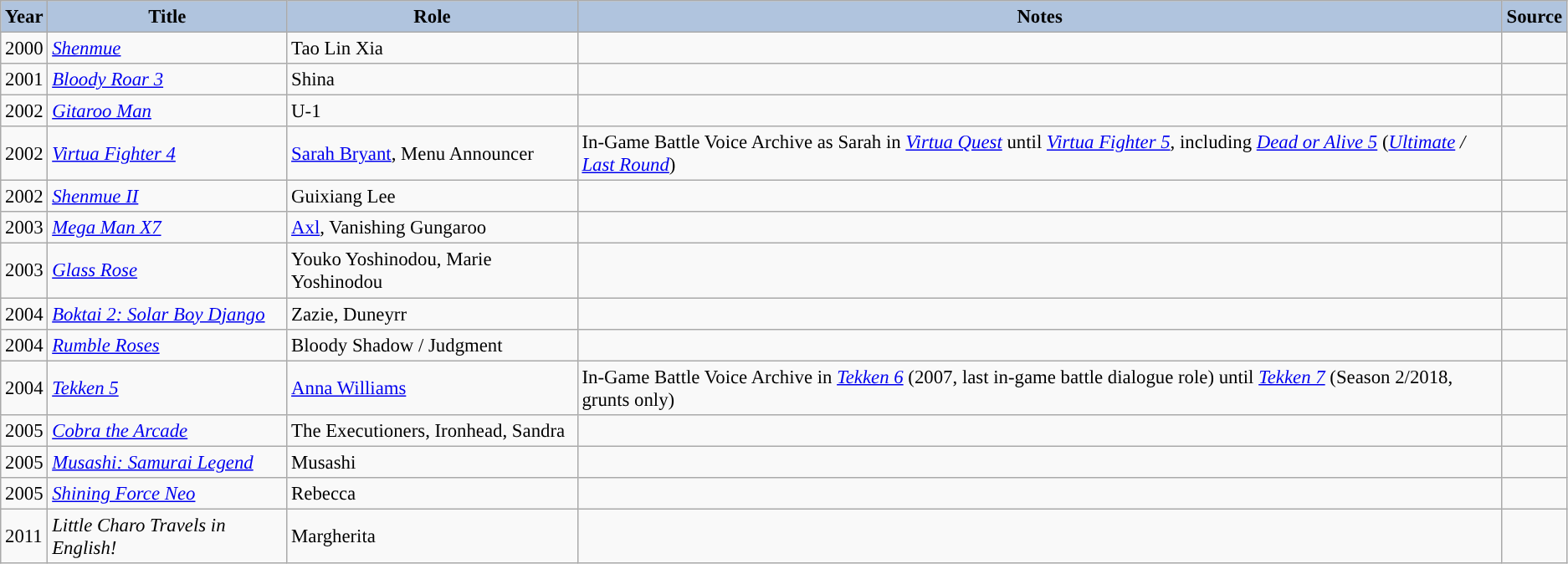<table class="wikitable sortable plainrowheaders" style="width=95%;  font-size: 95%;">
<tr>
<th style="background:#b0c4de">Year</th>
<th style="background:#b0c4de">Title</th>
<th style="background:#b0c4de">Role</th>
<th style="background:#b0c4de">Notes</th>
<th style="background:#b0c4de">Source</th>
</tr>
<tr>
<td>2000</td>
<td><em><a href='#'>Shenmue</a></em></td>
<td>Tao Lin Xia</td>
<td></td>
<td></td>
</tr>
<tr>
<td>2001</td>
<td><em><a href='#'>Bloody Roar 3</a></em></td>
<td>Shina</td>
<td></td>
<td></td>
</tr>
<tr>
<td>2002</td>
<td><em><a href='#'>Gitaroo Man</a></em></td>
<td>U-1</td>
<td></td>
<td></td>
</tr>
<tr>
<td>2002</td>
<td><em><a href='#'>Virtua Fighter 4</a></em></td>
<td><a href='#'>Sarah Bryant</a>, Menu Announcer</td>
<td>In-Game Battle Voice Archive as Sarah in <em><a href='#'>Virtua Quest</a></em> until <em><a href='#'>Virtua Fighter 5</a></em>, including <em><a href='#'>Dead or Alive 5</a></em> (<em><a href='#'>Ultimate</a> / <a href='#'>Last Round</a></em>)</td>
<td></td>
</tr>
<tr>
<td>2002</td>
<td><em><a href='#'>Shenmue II</a></em></td>
<td>Guixiang Lee</td>
<td></td>
<td></td>
</tr>
<tr>
<td>2003</td>
<td><em><a href='#'>Mega Man X7</a></em></td>
<td><a href='#'>Axl</a>, Vanishing Gungaroo</td>
<td></td>
<td></td>
</tr>
<tr>
<td>2003</td>
<td><em><a href='#'>Glass Rose</a></em></td>
<td>Youko Yoshinodou, Marie Yoshinodou</td>
<td></td>
<td></td>
</tr>
<tr>
<td>2004</td>
<td><em><a href='#'>Boktai 2: Solar Boy Django</a></em></td>
<td>Zazie, Duneyrr</td>
<td></td>
<td></td>
</tr>
<tr>
<td>2004</td>
<td><em><a href='#'>Rumble Roses</a></em></td>
<td>Bloody Shadow / Judgment</td>
<td></td>
<td></td>
</tr>
<tr>
<td>2004</td>
<td><em><a href='#'>Tekken 5</a></em></td>
<td><a href='#'>Anna Williams</a></td>
<td>In-Game Battle Voice Archive in <em><a href='#'>Tekken 6</a></em> (2007, last in-game battle dialogue role) until <em><a href='#'>Tekken 7</a></em> (Season 2/2018, grunts only)</td>
<td></td>
</tr>
<tr>
<td>2005</td>
<td><em><a href='#'>Cobra the Arcade</a></em></td>
<td>The Executioners, Ironhead, Sandra</td>
<td></td>
<td></td>
</tr>
<tr>
<td>2005</td>
<td><em><a href='#'>Musashi: Samurai Legend</a></em></td>
<td>Musashi</td>
<td></td>
<td></td>
</tr>
<tr>
<td>2005</td>
<td><em><a href='#'>Shining Force Neo</a></em></td>
<td>Rebecca</td>
<td></td>
<td></td>
</tr>
<tr>
<td>2011</td>
<td><em>Little Charo Travels in English!</em></td>
<td>Margherita</td>
<td></td>
<td></td>
</tr>
</table>
